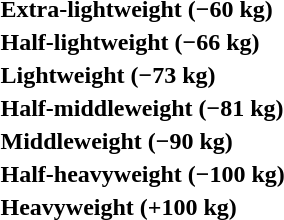<table>
<tr>
<th rowspan=2 style="text-align:left;">Extra-lightweight (−60 kg)</th>
<td rowspan=2></td>
<td rowspan=2></td>
<td></td>
</tr>
<tr>
<td></td>
</tr>
<tr>
<th rowspan=2 style="text-align:left;">Half-lightweight (−66 kg)</th>
<td rowspan=2></td>
<td rowspan=2></td>
<td></td>
</tr>
<tr>
<td></td>
</tr>
<tr>
<th rowspan=2 style="text-align:left;">Lightweight (−73 kg)</th>
<td rowspan=2></td>
<td rowspan=2></td>
<td></td>
</tr>
<tr>
<td></td>
</tr>
<tr>
<th rowspan=2 style="text-align:left;">Half-middleweight (−81 kg)</th>
<td rowspan=2></td>
<td rowspan=2></td>
<td></td>
</tr>
<tr>
<td></td>
</tr>
<tr>
<th rowspan=2 style="text-align:left;">Middleweight (−90 kg)</th>
<td rowspan=2></td>
<td rowspan=2></td>
<td></td>
</tr>
<tr>
<td></td>
</tr>
<tr>
<th rowspan=2 style="text-align:left;">Half-heavyweight (−100 kg)</th>
<td rowspan=2></td>
<td rowspan=2></td>
<td></td>
</tr>
<tr>
<td></td>
</tr>
<tr>
<th rowspan=2 style="text-align:left;">Heavyweight (+100 kg)</th>
<td rowspan=2></td>
<td rowspan=2></td>
<td></td>
</tr>
<tr>
<td></td>
</tr>
</table>
